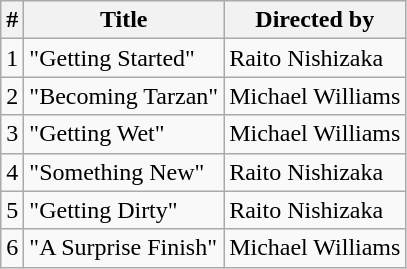<table class="wikitable">
<tr>
<th>#</th>
<th>Title</th>
<th>Directed by</th>
</tr>
<tr>
<td>1</td>
<td>"Getting Started"</td>
<td>Raito Nishizaka</td>
</tr>
<tr>
<td>2</td>
<td>"Becoming Tarzan"</td>
<td>Michael Williams</td>
</tr>
<tr>
<td>3</td>
<td>"Getting Wet"</td>
<td>Michael Williams</td>
</tr>
<tr>
<td>4</td>
<td>"Something New"</td>
<td>Raito Nishizaka</td>
</tr>
<tr>
<td>5</td>
<td>"Getting Dirty"</td>
<td>Raito Nishizaka</td>
</tr>
<tr>
<td>6</td>
<td>"A Surprise Finish"</td>
<td>Michael Williams</td>
</tr>
</table>
